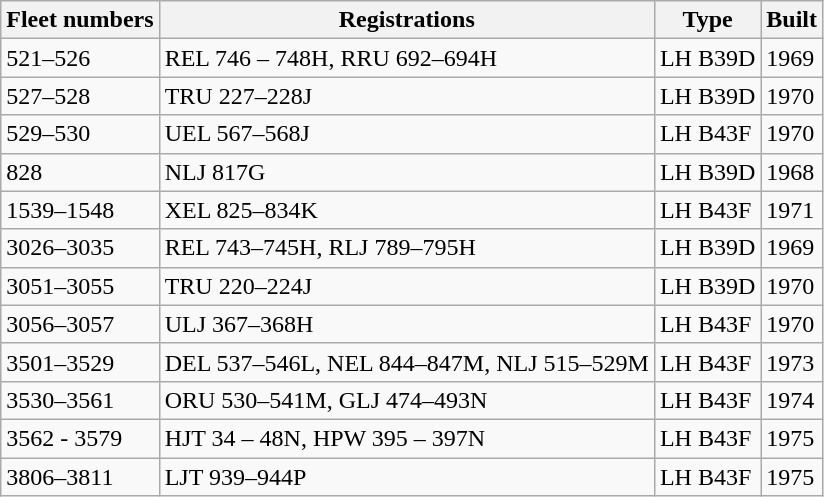<table class="wikitable">
<tr>
<th>Fleet numbers</th>
<th>Registrations</th>
<th>Type</th>
<th>Built</th>
</tr>
<tr>
<td>521–526</td>
<td>REL 746 – 748H, RRU 692–694H</td>
<td>LH B39D</td>
<td>1969</td>
</tr>
<tr>
<td>527–528</td>
<td>TRU 227–228J</td>
<td>LH B39D</td>
<td>1970</td>
</tr>
<tr>
<td>529–530</td>
<td>UEL 567–568J</td>
<td>LH B43F</td>
<td>1970</td>
</tr>
<tr>
<td>828</td>
<td>NLJ 817G</td>
<td>LH B39D</td>
<td>1968</td>
</tr>
<tr>
<td>1539–1548</td>
<td>XEL 825–834K</td>
<td>LH B43F</td>
<td>1971</td>
</tr>
<tr>
<td>3026–3035</td>
<td>REL 743–745H, RLJ 789–795H</td>
<td>LH B39D</td>
<td>1969</td>
</tr>
<tr>
<td>3051–3055</td>
<td>TRU 220–224J</td>
<td>LH B39D</td>
<td>1970</td>
</tr>
<tr>
<td>3056–3057</td>
<td>ULJ 367–368H</td>
<td>LH B43F</td>
<td>1970</td>
</tr>
<tr>
<td>3501–3529</td>
<td>DEL 537–546L, NEL 844–847M, NLJ 515–529M</td>
<td>LH B43F</td>
<td>1973</td>
</tr>
<tr>
<td>3530–3561</td>
<td>ORU 530–541M, GLJ 474–493N</td>
<td>LH B43F</td>
<td>1974</td>
</tr>
<tr>
<td>3562 - 3579</td>
<td>HJT 34 – 48N, HPW 395 – 397N</td>
<td>LH B43F</td>
<td>1975</td>
</tr>
<tr>
<td>3806–3811</td>
<td>LJT 939–944P</td>
<td>LH B43F</td>
<td>1975</td>
</tr>
</table>
